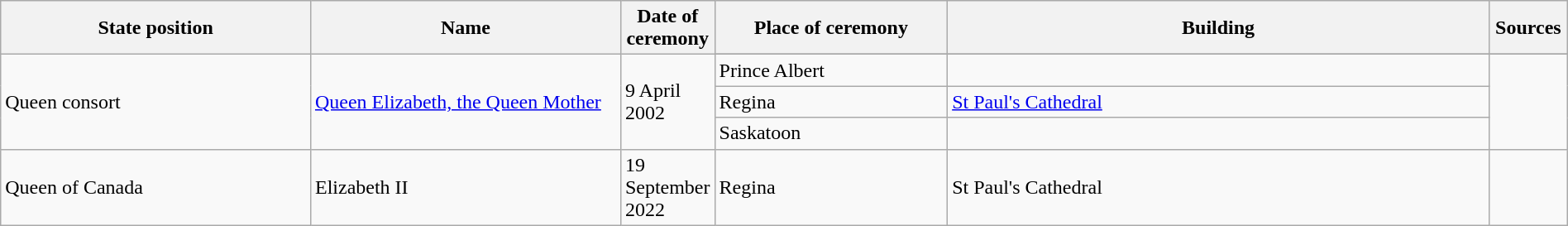<table class="wikitable" style="width:100%;">
<tr>
<th style="width:20%;">State position</th>
<th style="width:20%;">Name</th>
<th style="width:5%;">Date of ceremony</th>
<th style="width:15%;">Place of ceremony</th>
<th style="width:35%;">Building</th>
<th style="width:5%;">Sources</th>
</tr>
<tr>
<td rowspan=4>Queen consort</td>
<td rowspan=4><a href='#'>Queen Elizabeth, the Queen Mother</a></td>
<td rowspan=4>9 April 2002</td>
</tr>
<tr>
<td>Prince Albert</td>
<td></td>
<td rowspan=3></td>
</tr>
<tr>
<td>Regina</td>
<td><a href='#'>St Paul's Cathedral</a></td>
</tr>
<tr>
<td>Saskatoon</td>
<td></td>
</tr>
<tr>
<td>Queen of Canada</td>
<td>Elizabeth II</td>
<td>19 September 2022</td>
<td>Regina</td>
<td>St Paul's Cathedral</td>
<td></td>
</tr>
</table>
